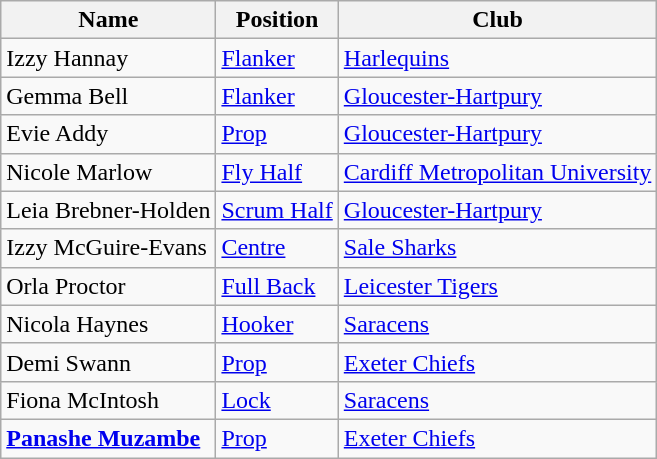<table class="sortable wikitable">
<tr>
<th>Name</th>
<th>Position</th>
<th>Club</th>
</tr>
<tr>
<td>Izzy Hannay</td>
<td><a href='#'>Flanker</a></td>
<td> <a href='#'>Harlequins</a></td>
</tr>
<tr>
<td>Gemma Bell</td>
<td><a href='#'>Flanker</a></td>
<td> <a href='#'>Gloucester-Hartpury</a></td>
</tr>
<tr>
<td>Evie Addy</td>
<td><a href='#'>Prop</a></td>
<td> <a href='#'>Gloucester-Hartpury</a></td>
</tr>
<tr>
<td>Nicole Marlow</td>
<td><a href='#'>Fly Half</a></td>
<td> <a href='#'>Cardiff Metropolitan University</a></td>
</tr>
<tr>
<td>Leia Brebner-Holden</td>
<td><a href='#'>Scrum Half</a></td>
<td> <a href='#'>Gloucester-Hartpury</a></td>
</tr>
<tr>
<td>Izzy McGuire-Evans</td>
<td><a href='#'>Centre</a></td>
<td> <a href='#'>Sale Sharks</a></td>
</tr>
<tr>
<td>Orla Proctor</td>
<td><a href='#'>Full Back</a></td>
<td> <a href='#'>Leicester Tigers</a></td>
</tr>
<tr>
<td>Nicola Haynes</td>
<td><a href='#'>Hooker</a></td>
<td> <a href='#'>Saracens</a></td>
</tr>
<tr>
<td>Demi Swann</td>
<td><a href='#'>Prop</a></td>
<td> <a href='#'>Exeter Chiefs</a></td>
</tr>
<tr>
<td>Fiona McIntosh</td>
<td><a href='#'>Lock</a></td>
<td> <a href='#'>Saracens</a></td>
</tr>
<tr>
<td><strong><a href='#'>Panashe Muzambe</a></strong></td>
<td><a href='#'>Prop</a></td>
<td> <a href='#'>Exeter Chiefs</a></td>
</tr>
</table>
